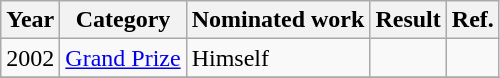<table class="wikitable sortable">
<tr>
<th>Year</th>
<th>Category</th>
<th>Nominated work</th>
<th>Result</th>
<th>Ref.</th>
</tr>
<tr>
<td>2002</td>
<td><a href='#'>Grand Prize</a></td>
<td>Himself</td>
<td></td>
<td></td>
</tr>
<tr>
</tr>
</table>
